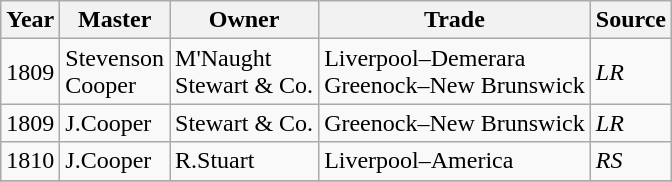<table class=" wikitable">
<tr>
<th>Year</th>
<th>Master</th>
<th>Owner</th>
<th>Trade</th>
<th>Source</th>
</tr>
<tr>
<td>1809</td>
<td>Stevenson<br>Cooper</td>
<td>M'Naught<br>Stewart & Co.</td>
<td>Liverpool–Demerara<br>Greenock–New Brunswick</td>
<td><em>LR</em></td>
</tr>
<tr>
<td>1809</td>
<td>J.Cooper</td>
<td>Stewart & Co.</td>
<td>Greenock–New Brunswick</td>
<td><em>LR</em></td>
</tr>
<tr>
<td>1810</td>
<td>J.Cooper</td>
<td>R.Stuart</td>
<td>Liverpool–America</td>
<td><em>RS</em></td>
</tr>
<tr>
</tr>
</table>
